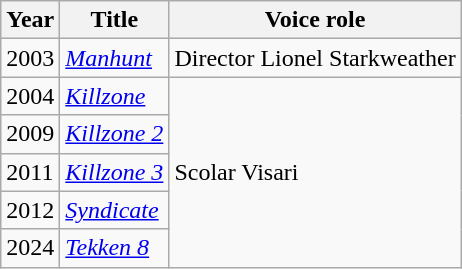<table class="wikitable">
<tr>
<th scope="col">Year</th>
<th scope="col">Title</th>
<th scope="col">Voice role</th>
</tr>
<tr>
<td>2003</td>
<td><em><a href='#'>Manhunt</a></em></td>
<td>Director Lionel Starkweather</td>
</tr>
<tr>
<td>2004</td>
<td><em><a href='#'>Killzone</a></em></td>
<td rowspan="5">Scolar Visari</td>
</tr>
<tr>
<td>2009</td>
<td><em><a href='#'>Killzone 2</a></em></td>
</tr>
<tr>
<td>2011</td>
<td><em><a href='#'>Killzone 3</a></em></td>
</tr>
<tr>
<td>2012</td>
<td><em><a href='#'>Syndicate</a></em></td>
</tr>
<tr>
<td>2024</td>
<td><em><a href='#'>Tekken 8</a></em></td>
</tr>
</table>
